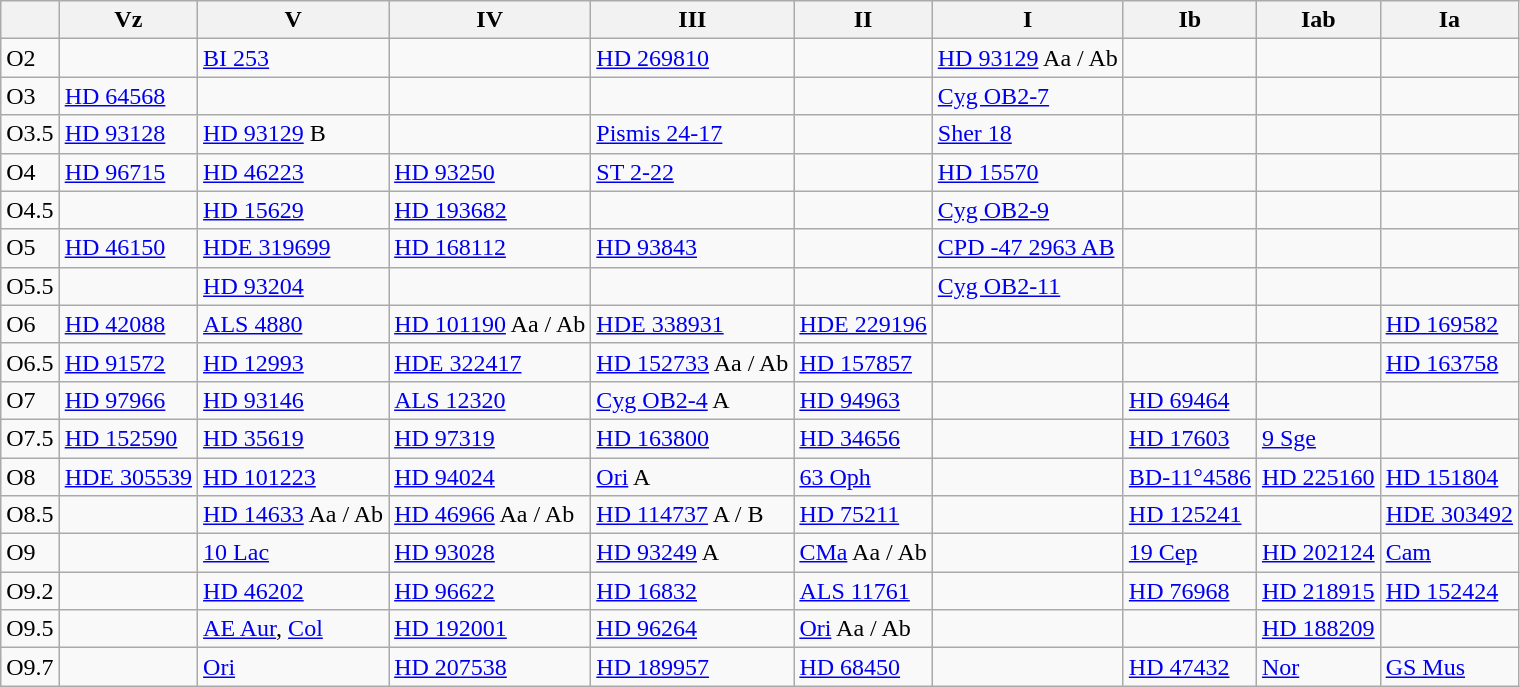<table class="wikitable">
<tr>
<th></th>
<th>Vz</th>
<th>V</th>
<th>IV</th>
<th>III</th>
<th>II</th>
<th>I</th>
<th>Ib</th>
<th>Iab</th>
<th>Ia</th>
</tr>
<tr>
<td>O2</td>
<td></td>
<td><a href='#'>BI 253</a></td>
<td></td>
<td><a href='#'>HD 269810</a></td>
<td></td>
<td><a href='#'>HD 93129</a> Aa / Ab</td>
<td></td>
<td></td>
<td></td>
</tr>
<tr>
<td>O3</td>
<td><a href='#'>HD 64568</a></td>
<td style="text-align:center"></td>
<td></td>
<td style="text-align:center"></td>
<td></td>
<td><a href='#'>Cyg OB2-7</a></td>
<td></td>
<td></td>
<td></td>
</tr>
<tr>
<td>O3.5</td>
<td><a href='#'>HD 93128</a></td>
<td><a href='#'>HD 93129</a> B</td>
<td></td>
<td><a href='#'>Pismis 24-17</a></td>
<td></td>
<td><a href='#'>Sher 18</a></td>
<td></td>
<td></td>
<td></td>
</tr>
<tr>
<td>O4</td>
<td><a href='#'>HD 96715</a></td>
<td><a href='#'>HD 46223</a></td>
<td><a href='#'>HD 93250</a></td>
<td><a href='#'>ST 2-22</a></td>
<td></td>
<td><a href='#'>HD 15570</a></td>
<td></td>
<td></td>
<td></td>
</tr>
<tr>
<td>O4.5</td>
<td style="text-align:center"></td>
<td><a href='#'>HD 15629</a></td>
<td><a href='#'>HD 193682</a></td>
<td style="text-align:center"></td>
<td></td>
<td><a href='#'>Cyg OB2-9</a></td>
<td></td>
<td></td>
<td></td>
</tr>
<tr>
<td>O5</td>
<td><a href='#'>HD 46150</a></td>
<td><a href='#'>HDE 319699</a></td>
<td><a href='#'>HD 168112</a></td>
<td><a href='#'>HD 93843</a></td>
<td></td>
<td><a href='#'>CPD -47 2963 AB</a></td>
<td></td>
<td></td>
<td></td>
</tr>
<tr>
<td>O5.5</td>
<td style="text-align:center"></td>
<td><a href='#'>HD 93204</a></td>
<td style="text-align:center"></td>
<td style="text-align:center"></td>
<td></td>
<td><a href='#'>Cyg OB2-11</a></td>
<td></td>
<td></td>
<td></td>
</tr>
<tr>
<td>O6</td>
<td><a href='#'>HD 42088</a></td>
<td><a href='#'>ALS 4880</a></td>
<td><a href='#'>HD 101190</a> Aa / Ab</td>
<td><a href='#'>HDE 338931</a></td>
<td><a href='#'>HDE 229196</a></td>
<td></td>
<td style="text-align:center"></td>
<td style="text-align:center"></td>
<td><a href='#'>HD 169582</a></td>
</tr>
<tr>
<td>O6.5</td>
<td><a href='#'>HD 91572</a></td>
<td><a href='#'>HD 12993</a></td>
<td><a href='#'>HDE 322417</a></td>
<td><a href='#'>HD 152733</a> Aa / Ab</td>
<td><a href='#'>HD 157857</a></td>
<td></td>
<td style="text-align:center"></td>
<td style="text-align:center"></td>
<td><a href='#'>HD 163758</a></td>
</tr>
<tr>
<td>O7</td>
<td><a href='#'>HD 97966</a></td>
<td><a href='#'>HD 93146</a></td>
<td><a href='#'>ALS 12320</a></td>
<td><a href='#'>Cyg OB2-4</a> A</td>
<td><a href='#'>HD 94963</a></td>
<td></td>
<td><a href='#'>HD 69464</a></td>
<td style="text-align:center"></td>
<td style="text-align:center"></td>
</tr>
<tr>
<td>O7.5</td>
<td><a href='#'>HD 152590</a></td>
<td><a href='#'>HD 35619</a></td>
<td><a href='#'>HD 97319</a></td>
<td><a href='#'>HD 163800</a></td>
<td><a href='#'>HD 34656</a></td>
<td></td>
<td><a href='#'>HD 17603</a></td>
<td><a href='#'>9 Sge</a></td>
<td style="text-align:center"></td>
</tr>
<tr>
<td>O8</td>
<td><a href='#'>HDE 305539</a></td>
<td><a href='#'>HD 101223</a></td>
<td><a href='#'>HD 94024</a></td>
<td><a href='#'> Ori</a> A</td>
<td><a href='#'>63 Oph</a></td>
<td></td>
<td><a href='#'>BD-11°4586</a></td>
<td><a href='#'>HD 225160</a></td>
<td><a href='#'>HD 151804</a></td>
</tr>
<tr>
<td>O8.5</td>
<td></td>
<td><a href='#'>HD 14633</a> Aa / Ab</td>
<td><a href='#'>HD 46966</a> Aa / Ab</td>
<td><a href='#'>HD 114737</a> A / B</td>
<td><a href='#'>HD 75211</a></td>
<td></td>
<td><a href='#'>HD 125241</a></td>
<td style="text-align:center"></td>
<td><a href='#'>HDE 303492</a></td>
</tr>
<tr>
<td>O9</td>
<td></td>
<td><a href='#'>10 Lac</a></td>
<td><a href='#'>HD 93028</a></td>
<td><a href='#'>HD 93249</a> A</td>
<td><a href='#'> CMa</a> Aa / Ab</td>
<td></td>
<td><a href='#'>19 Cep</a></td>
<td><a href='#'>HD 202124</a></td>
<td><a href='#'> Cam</a></td>
</tr>
<tr>
<td>O9.2</td>
<td></td>
<td><a href='#'>HD 46202</a></td>
<td><a href='#'>HD 96622</a></td>
<td><a href='#'>HD 16832</a></td>
<td><a href='#'>ALS 11761</a></td>
<td></td>
<td><a href='#'>HD 76968</a></td>
<td><a href='#'>HD 218915</a></td>
<td><a href='#'>HD 152424</a></td>
</tr>
<tr>
<td>O9.5</td>
<td></td>
<td><a href='#'>AE Aur</a>, <a href='#'> Col</a></td>
<td><a href='#'>HD 192001</a></td>
<td><a href='#'>HD 96264</a></td>
<td><a href='#'> Ori</a> Aa / Ab</td>
<td></td>
<td style="text-align:center"></td>
<td><a href='#'>HD 188209</a></td>
<td style="text-align:center"></td>
</tr>
<tr>
<td>O9.7</td>
<td></td>
<td><a href='#'> Ori</a></td>
<td><a href='#'>HD 207538</a></td>
<td><a href='#'>HD 189957</a></td>
<td><a href='#'>HD 68450</a></td>
<td></td>
<td><a href='#'>HD 47432</a></td>
<td><a href='#'> Nor</a></td>
<td><a href='#'>GS Mus</a></td>
</tr>
</table>
